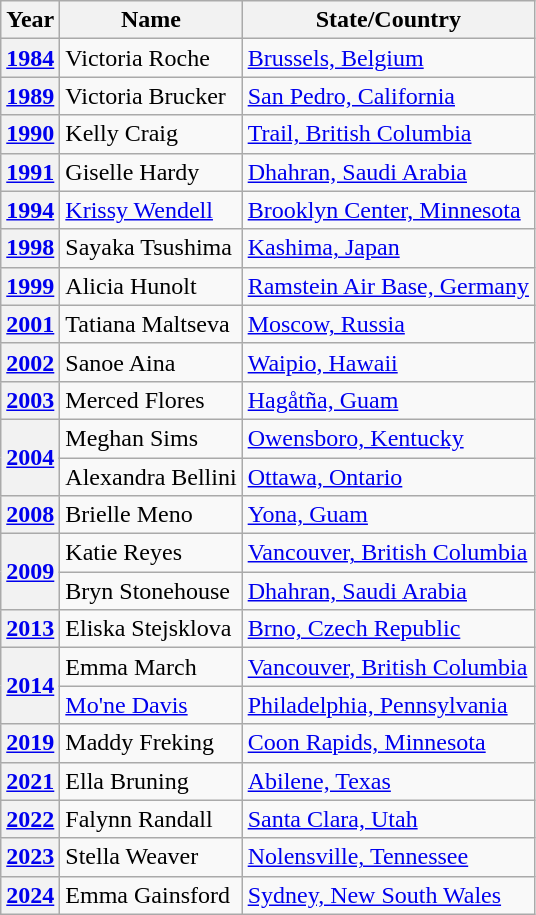<table class="wikitable plainrowheaders">
<tr>
<th scope="col">Year</th>
<th scope="col">Name</th>
<th scope="col">State/Country</th>
</tr>
<tr>
<th scope="row"><a href='#'>1984</a></th>
<td>Victoria Roche</td>
<td> <a href='#'>Brussels, Belgium</a></td>
</tr>
<tr>
<th scope="row"><a href='#'>1989</a></th>
<td>Victoria Brucker</td>
<td> <a href='#'>San Pedro, California</a></td>
</tr>
<tr>
<th scope="row"><a href='#'>1990</a></th>
<td>Kelly Craig</td>
<td> <a href='#'>Trail, British Columbia</a></td>
</tr>
<tr>
<th scope="row"><a href='#'>1991</a></th>
<td>Giselle Hardy</td>
<td> <a href='#'>Dhahran, Saudi Arabia</a></td>
</tr>
<tr>
<th scope="row"><a href='#'>1994</a></th>
<td><a href='#'>Krissy Wendell</a></td>
<td> <a href='#'>Brooklyn Center, Minnesota</a></td>
</tr>
<tr>
<th scope="row"><a href='#'>1998</a></th>
<td>Sayaka Tsushima</td>
<td> <a href='#'>Kashima, Japan</a></td>
</tr>
<tr>
<th scope="row"><a href='#'>1999</a></th>
<td>Alicia Hunolt</td>
<td> <a href='#'>Ramstein Air Base, Germany</a></td>
</tr>
<tr>
<th scope="row"><a href='#'>2001</a></th>
<td>Tatiana Maltseva</td>
<td> <a href='#'>Moscow, Russia</a></td>
</tr>
<tr>
<th scope="row"><a href='#'>2002</a></th>
<td>Sanoe Aina</td>
<td> <a href='#'>Waipio, Hawaii</a></td>
</tr>
<tr>
<th scope="row"><a href='#'>2003</a></th>
<td>Merced Flores</td>
<td> <a href='#'>Hagåtña, Guam</a></td>
</tr>
<tr>
<th scope="row" rowspan="2"><a href='#'>2004</a></th>
<td>Meghan Sims</td>
<td> <a href='#'>Owensboro, Kentucky</a></td>
</tr>
<tr>
<td>Alexandra Bellini</td>
<td> <a href='#'>Ottawa, Ontario</a></td>
</tr>
<tr>
<th scope="row"><a href='#'>2008</a></th>
<td>Brielle Meno</td>
<td> <a href='#'>Yona, Guam</a></td>
</tr>
<tr>
<th scope="row" rowspan="2"><a href='#'>2009</a></th>
<td>Katie Reyes</td>
<td> <a href='#'>Vancouver, British Columbia</a></td>
</tr>
<tr>
<td>Bryn Stonehouse</td>
<td> <a href='#'>Dhahran, Saudi Arabia</a></td>
</tr>
<tr>
<th scope="row"><a href='#'>2013</a></th>
<td>Eliska Stejsklova</td>
<td> <a href='#'>Brno, Czech Republic</a></td>
</tr>
<tr>
<th scope="row" rowspan="2"><a href='#'>2014</a></th>
<td>Emma March</td>
<td> <a href='#'>Vancouver, British Columbia</a></td>
</tr>
<tr>
<td><a href='#'>Mo'ne Davis</a></td>
<td> <a href='#'>Philadelphia, Pennsylvania</a></td>
</tr>
<tr>
<th scope="row"><a href='#'>2019</a></th>
<td>Maddy Freking</td>
<td> <a href='#'>Coon Rapids, Minnesota</a></td>
</tr>
<tr>
<th scope="row"><a href='#'>2021</a></th>
<td>Ella Bruning</td>
<td> <a href='#'>Abilene, Texas</a></td>
</tr>
<tr>
<th scope="row"><a href='#'>2022</a></th>
<td>Falynn Randall</td>
<td> <a href='#'>Santa Clara, Utah</a></td>
</tr>
<tr>
<th scope="row"><a href='#'>2023</a></th>
<td>Stella Weaver</td>
<td> <a href='#'>Nolensville, Tennessee</a></td>
</tr>
<tr>
<th scope="row"><a href='#'>2024</a></th>
<td>Emma Gainsford</td>
<td> <a href='#'>Sydney, New South Wales</a></td>
</tr>
</table>
